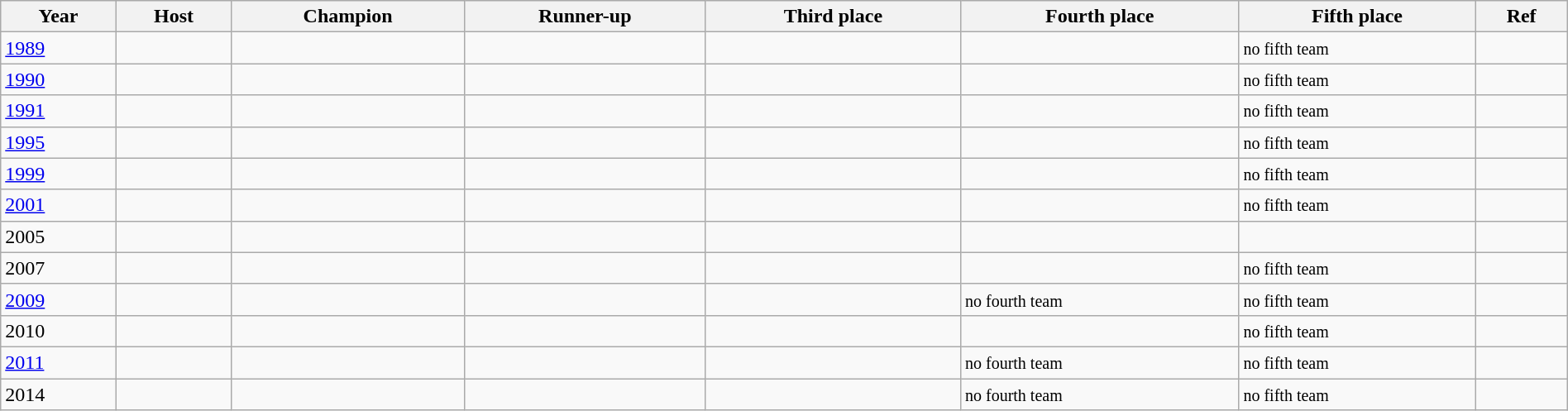<table class="wikitable" width="100%">
<tr>
<th>Year</th>
<th>Host</th>
<th>Champion</th>
<th>Runner-up</th>
<th>Third place</th>
<th>Fourth place</th>
<th>Fifth place</th>
<th>Ref</th>
</tr>
<tr>
<td><a href='#'>1989</a></td>
<td></td>
<td></td>
<td></td>
<td></td>
<td></td>
<td><small>no fifth team</small></td>
<td></td>
</tr>
<tr>
<td><a href='#'>1990</a></td>
<td></td>
<td></td>
<td></td>
<td></td>
<td></td>
<td><small>no fifth team</small></td>
<td></td>
</tr>
<tr>
<td><a href='#'>1991</a></td>
<td></td>
<td></td>
<td></td>
<td></td>
<td></td>
<td><small>no fifth team</small></td>
<td></td>
</tr>
<tr>
<td><a href='#'>1995</a></td>
<td></td>
<td></td>
<td></td>
<td></td>
<td></td>
<td><small>no fifth team</small></td>
<td></td>
</tr>
<tr>
<td><a href='#'>1999</a></td>
<td></td>
<td></td>
<td></td>
<td></td>
<td></td>
<td><small>no fifth team</small></td>
<td></td>
</tr>
<tr>
<td><a href='#'>2001</a></td>
<td></td>
<td></td>
<td></td>
<td></td>
<td></td>
<td><small>no fifth team</small></td>
<td></td>
</tr>
<tr>
<td>2005</td>
<td></td>
<td></td>
<td></td>
<td></td>
<td></td>
<td></td>
<td></td>
</tr>
<tr>
<td>2007</td>
<td></td>
<td></td>
<td></td>
<td></td>
<td></td>
<td><small>no fifth team</small></td>
<td></td>
</tr>
<tr>
<td><a href='#'>2009</a></td>
<td></td>
<td></td>
<td></td>
<td></td>
<td><small>no fourth team</small></td>
<td><small>no fifth team</small></td>
<td></td>
</tr>
<tr>
<td>2010</td>
<td></td>
<td></td>
<td></td>
<td></td>
<td></td>
<td><small>no fifth team</small></td>
<td></td>
</tr>
<tr>
<td><a href='#'>2011</a></td>
<td></td>
<td></td>
<td></td>
<td></td>
<td><small>no fourth team</small></td>
<td><small>no fifth team</small></td>
<td></td>
</tr>
<tr>
<td>2014</td>
<td></td>
<td></td>
<td></td>
<td></td>
<td><small>no fourth team</small></td>
<td><small>no fifth team</small></td>
<td></td>
</tr>
</table>
